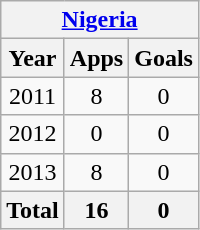<table class="wikitable" style="text-align:center">
<tr>
<th colspan=3><a href='#'>Nigeria</a></th>
</tr>
<tr>
<th>Year</th>
<th>Apps</th>
<th>Goals</th>
</tr>
<tr>
<td>2011</td>
<td>8</td>
<td>0</td>
</tr>
<tr>
<td>2012</td>
<td>0</td>
<td>0</td>
</tr>
<tr>
<td>2013</td>
<td>8</td>
<td>0</td>
</tr>
<tr>
<th>Total</th>
<th>16</th>
<th>0</th>
</tr>
</table>
